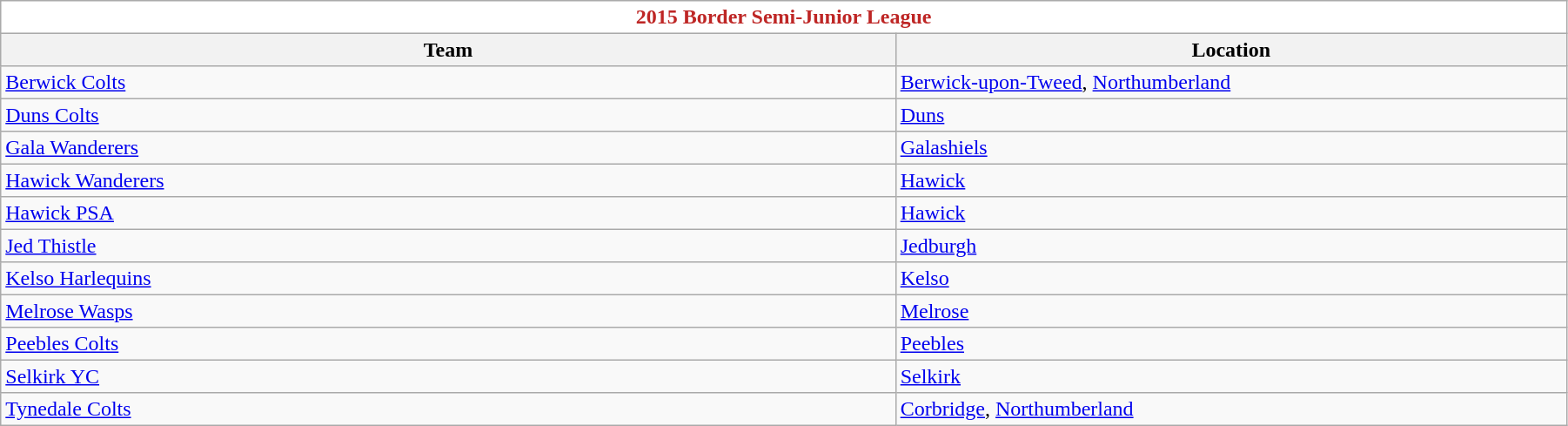<table class="wikitable sortable" style="text-align:left; line-height:110%; font-size:100%; width:95%;">
<tr>
<td colspan=4 align=center  style="background-color:#ffffff;color:#BE2625"><strong>2015 Border Semi-Junior League</strong></td>
</tr>
<tr>
<th width="40%">Team</th>
<th width="30%">Location</th>
</tr>
<tr>
<td><a href='#'>Berwick Colts</a></td>
<td><a href='#'>Berwick-upon-Tweed</a>, <a href='#'>Northumberland</a></td>
</tr>
<tr>
<td><a href='#'>Duns Colts</a></td>
<td><a href='#'>Duns</a></td>
</tr>
<tr>
<td><a href='#'>Gala Wanderers</a></td>
<td><a href='#'>Galashiels</a></td>
</tr>
<tr>
<td><a href='#'>Hawick Wanderers</a></td>
<td><a href='#'>Hawick</a></td>
</tr>
<tr>
<td><a href='#'>Hawick PSA</a></td>
<td><a href='#'>Hawick</a></td>
</tr>
<tr>
<td><a href='#'>Jed Thistle</a></td>
<td><a href='#'>Jedburgh</a></td>
</tr>
<tr>
<td><a href='#'>Kelso Harlequins</a></td>
<td><a href='#'>Kelso</a></td>
</tr>
<tr>
<td><a href='#'>Melrose Wasps</a></td>
<td><a href='#'>Melrose</a></td>
</tr>
<tr>
<td><a href='#'>Peebles Colts</a></td>
<td><a href='#'>Peebles</a></td>
</tr>
<tr>
<td><a href='#'>Selkirk YC</a></td>
<td><a href='#'>Selkirk</a></td>
</tr>
<tr>
<td><a href='#'>Tynedale Colts</a></td>
<td><a href='#'>Corbridge</a>, <a href='#'>Northumberland</a></td>
</tr>
</table>
